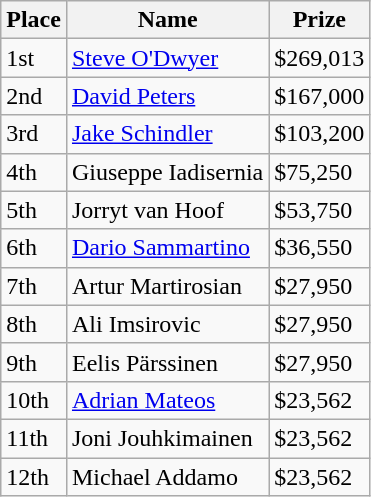<table class="wikitable">
<tr>
<th>Place</th>
<th>Name</th>
<th>Prize</th>
</tr>
<tr>
<td>1st</td>
<td> <a href='#'>Steve O'Dwyer</a></td>
<td>$269,013</td>
</tr>
<tr>
<td>2nd</td>
<td> <a href='#'>David Peters</a></td>
<td>$167,000</td>
</tr>
<tr>
<td>3rd</td>
<td> <a href='#'>Jake Schindler</a></td>
<td>$103,200</td>
</tr>
<tr>
<td>4th</td>
<td> Giuseppe Iadisernia</td>
<td>$75,250</td>
</tr>
<tr>
<td>5th</td>
<td> Jorryt van Hoof</td>
<td>$53,750</td>
</tr>
<tr>
<td>6th</td>
<td> <a href='#'>Dario Sammartino</a></td>
<td>$36,550</td>
</tr>
<tr>
<td>7th</td>
<td> Artur Martirosian</td>
<td>$27,950</td>
</tr>
<tr>
<td>8th</td>
<td> Ali Imsirovic</td>
<td>$27,950</td>
</tr>
<tr>
<td>9th</td>
<td> Eelis Pärssinen</td>
<td>$27,950</td>
</tr>
<tr>
<td>10th</td>
<td> <a href='#'>Adrian Mateos</a></td>
<td>$23,562</td>
</tr>
<tr>
<td>11th</td>
<td> Joni Jouhkimainen</td>
<td>$23,562</td>
</tr>
<tr>
<td>12th</td>
<td> Michael Addamo</td>
<td>$23,562</td>
</tr>
</table>
